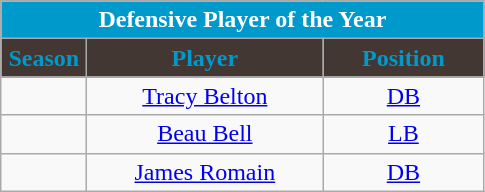<table class="wikitable sortable" style="text-align:center">
<tr>
<td colspan="4" style="background:#09C; color:#fff;"><strong>Defensive Player of the Year</strong></td>
</tr>
<tr>
<th style="width:50px; background:#423732; color:#09C;">Season</th>
<th style="width:150px; background:#423732; color:#09C;">Player</th>
<th style="width:100px; background:#423732; color:#09C;">Position</th>
</tr>
<tr>
<td></td>
<td><a href='#'>Tracy Belton</a></td>
<td><a href='#'>DB</a></td>
</tr>
<tr>
<td></td>
<td><a href='#'>Beau Bell</a></td>
<td><a href='#'>LB</a></td>
</tr>
<tr>
<td></td>
<td><a href='#'>James Romain</a></td>
<td><a href='#'>DB</a></td>
</tr>
</table>
